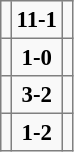<table bgcolor="#f9f9f9" cellpadding="3" cellspacing="0" border="1" style="font-size: 95%; border: gray solid 1px; border-collapse: collapse; background: #f9f9f9;">
<tr>
<td><strong></strong></td>
<td align="center"><strong>11-1</strong></td>
<td></td>
</tr>
<tr>
<td><strong></strong></td>
<td align="center"><strong>1-0</strong></td>
<td></td>
</tr>
<tr>
<td><strong></strong></td>
<td align="center"><strong>3-2</strong></td>
<td></td>
</tr>
<tr>
<td></td>
<td align="center"><strong>1-2</strong></td>
<td><strong></strong></td>
</tr>
</table>
